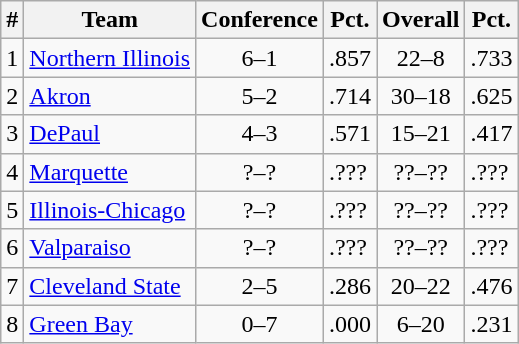<table class="wikitable">
<tr>
<th>#</th>
<th>Team</th>
<th>Conference</th>
<th>Pct.</th>
<th>Overall</th>
<th>Pct.</th>
</tr>
<tr>
<td>1</td>
<td><a href='#'>Northern Illinois</a></td>
<td style="text-align: center;">6–1</td>
<td>.857</td>
<td style="text-align: center;">22–8</td>
<td>.733</td>
</tr>
<tr>
<td>2</td>
<td><a href='#'>Akron</a></td>
<td style="text-align: center;">5–2</td>
<td>.714</td>
<td style="text-align: center;">30–18</td>
<td>.625</td>
</tr>
<tr>
<td>3</td>
<td><a href='#'>DePaul</a></td>
<td style="text-align: center;">4–3</td>
<td>.571</td>
<td style="text-align: center;">15–21</td>
<td>.417</td>
</tr>
<tr>
<td>4</td>
<td><a href='#'>Marquette</a></td>
<td style="text-align: center;">?–?</td>
<td>.???</td>
<td style="text-align: center;">??–??</td>
<td>.???</td>
</tr>
<tr>
<td>5</td>
<td><a href='#'>Illinois-Chicago</a></td>
<td style="text-align: center;">?–?</td>
<td>.???</td>
<td style="text-align: center;">??–??</td>
<td>.???</td>
</tr>
<tr>
<td>6</td>
<td><a href='#'>Valparaiso</a></td>
<td style="text-align: center;">?–?</td>
<td>.???</td>
<td style="text-align: center;">??–??</td>
<td>.???</td>
</tr>
<tr>
<td>7</td>
<td><a href='#'>Cleveland State</a></td>
<td style="text-align: center;">2–5</td>
<td>.286</td>
<td style="text-align: center;">20–22</td>
<td>.476</td>
</tr>
<tr>
<td>8</td>
<td><a href='#'>Green Bay</a></td>
<td style="text-align: center;">0–7</td>
<td>.000</td>
<td style="text-align: center;">6–20</td>
<td>.231</td>
</tr>
</table>
